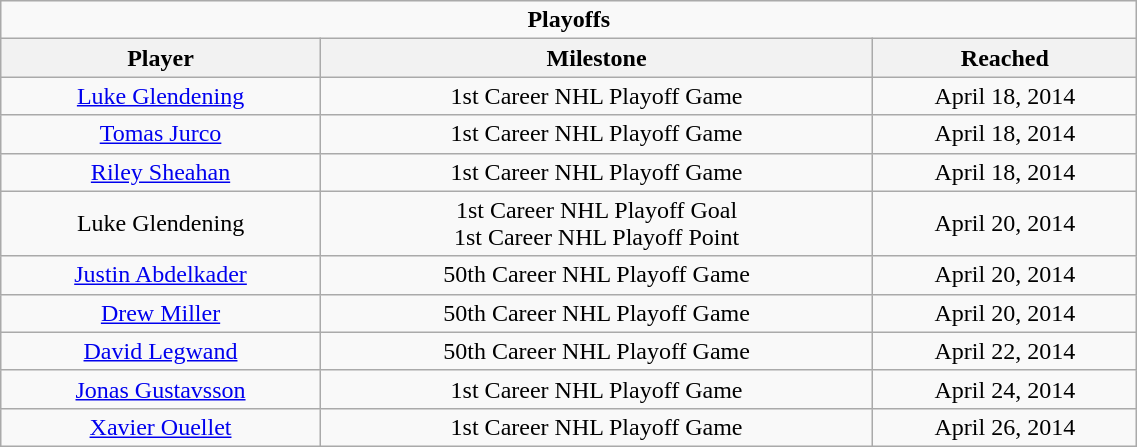<table class="wikitable" style="width:60%; text-align:center;">
<tr>
<td colspan="10" style="text-align:center;"><strong>Playoffs</strong></td>
</tr>
<tr>
<th>Player</th>
<th>Milestone</th>
<th>Reached</th>
</tr>
<tr>
<td><a href='#'>Luke Glendening</a></td>
<td>1st Career NHL Playoff Game</td>
<td>April 18, 2014</td>
</tr>
<tr>
<td><a href='#'>Tomas Jurco</a></td>
<td>1st Career NHL Playoff Game</td>
<td>April 18, 2014</td>
</tr>
<tr>
<td><a href='#'>Riley Sheahan</a></td>
<td>1st Career NHL Playoff Game</td>
<td>April 18, 2014</td>
</tr>
<tr>
<td>Luke Glendening</td>
<td>1st Career NHL Playoff Goal<br> 1st Career NHL Playoff Point</td>
<td>April 20, 2014</td>
</tr>
<tr>
<td><a href='#'>Justin Abdelkader</a></td>
<td>50th Career NHL Playoff Game</td>
<td>April 20, 2014</td>
</tr>
<tr>
<td><a href='#'>Drew Miller</a></td>
<td>50th Career NHL Playoff Game</td>
<td>April 20, 2014</td>
</tr>
<tr>
<td><a href='#'>David Legwand</a></td>
<td>50th Career NHL Playoff Game</td>
<td>April 22, 2014</td>
</tr>
<tr>
<td><a href='#'>Jonas Gustavsson</a></td>
<td>1st Career NHL Playoff Game</td>
<td>April 24, 2014</td>
</tr>
<tr>
<td><a href='#'>Xavier Ouellet</a></td>
<td>1st Career NHL Playoff Game</td>
<td>April 26, 2014</td>
</tr>
</table>
